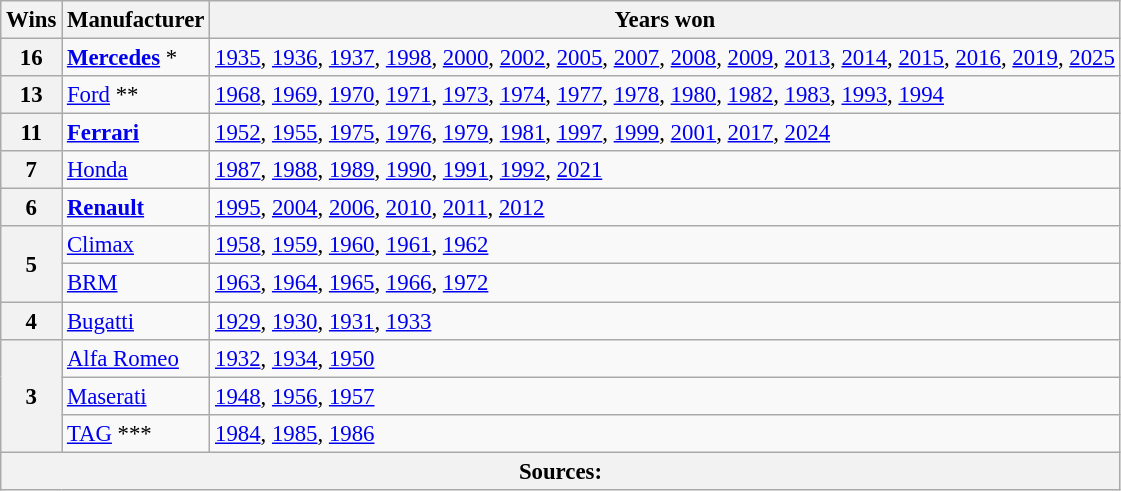<table class="wikitable" style="font-size: 95%;">
<tr>
<th>Wins</th>
<th>Manufacturer</th>
<th>Years won</th>
</tr>
<tr>
<th>16</th>
<td> <strong><a href='#'>Mercedes</a></strong> *</td>
<td><span><a href='#'>1935</a>,</span><span> <a href='#'>1936</a>, <a href='#'>1937</a></span>, <a href='#'>1998</a>, <a href='#'>2000</a>, <a href='#'>2002</a>, <a href='#'>2005</a>, <a href='#'>2007</a>, <a href='#'>2008</a>, <a href='#'>2009</a>, <a href='#'>2013</a>, <a href='#'>2014</a>, <a href='#'>2015</a>, <a href='#'>2016</a>, <a href='#'>2019</a>, <a href='#'>2025</a></td>
</tr>
<tr>
<th>13</th>
<td> <a href='#'>Ford</a> **</td>
<td><a href='#'>1968</a>, <a href='#'>1969</a>, <a href='#'>1970</a>, <a href='#'>1971</a>, <a href='#'>1973</a>, <a href='#'>1974</a>, <a href='#'>1977</a>, <a href='#'>1978</a>, <a href='#'>1980</a>, <a href='#'>1982</a>, <a href='#'>1983</a>, <a href='#'>1993</a>, <a href='#'>1994</a></td>
</tr>
<tr>
<th>11</th>
<td> <strong><a href='#'>Ferrari</a></strong></td>
<td><span><a href='#'>1952</a></span>, <a href='#'>1955</a>, <a href='#'>1975</a>, <a href='#'>1976</a>, <a href='#'>1979</a>, <a href='#'>1981</a>, <a href='#'>1997</a>, <a href='#'>1999</a>, <a href='#'>2001</a>, <a href='#'>2017</a>, <a href='#'>2024</a></td>
</tr>
<tr>
<th>7</th>
<td> <a href='#'>Honda</a></td>
<td><a href='#'>1987</a>, <a href='#'>1988</a>, <a href='#'>1989</a>, <a href='#'>1990</a>, <a href='#'>1991</a>, <a href='#'>1992</a>, <a href='#'>2021</a></td>
</tr>
<tr>
<th>6</th>
<td><strong></strong> <strong><a href='#'>Renault</a></strong></td>
<td><a href='#'>1995</a>, <a href='#'>2004</a>, <a href='#'>2006</a>, <a href='#'>2010</a>, <a href='#'>2011</a>, <a href='#'>2012</a></td>
</tr>
<tr>
<th rowspan="2">5</th>
<td> <a href='#'>Climax</a></td>
<td><a href='#'>1958</a>, <a href='#'>1959</a>, <a href='#'>1960</a>, <a href='#'>1961</a>, <a href='#'>1962</a></td>
</tr>
<tr>
<td> <a href='#'>BRM</a></td>
<td><a href='#'>1963</a>, <a href='#'>1964</a>, <a href='#'>1965</a>, <a href='#'>1966</a>, <a href='#'>1972</a></td>
</tr>
<tr>
<th>4</th>
<td> <a href='#'>Bugatti</a></td>
<td><span><a href='#'>1929</a>, <a href='#'>1930</a>, <a href='#'>1931</a>, <a href='#'>1933</a></span></td>
</tr>
<tr>
<th rowspan="3">3</th>
<td> <a href='#'>Alfa Romeo</a></td>
<td><span><a href='#'>1932</a>, <a href='#'>1934</a></span>, <a href='#'>1950</a></td>
</tr>
<tr>
<td> <a href='#'>Maserati</a></td>
<td><span><a href='#'>1948</a></span>, <a href='#'>1956</a>, <a href='#'>1957</a></td>
</tr>
<tr>
<td> <a href='#'>TAG</a> ***</td>
<td><a href='#'>1984</a>, <a href='#'>1985</a>, <a href='#'>1986</a></td>
</tr>
<tr>
<th colspan=3>Sources:</th>
</tr>
</table>
